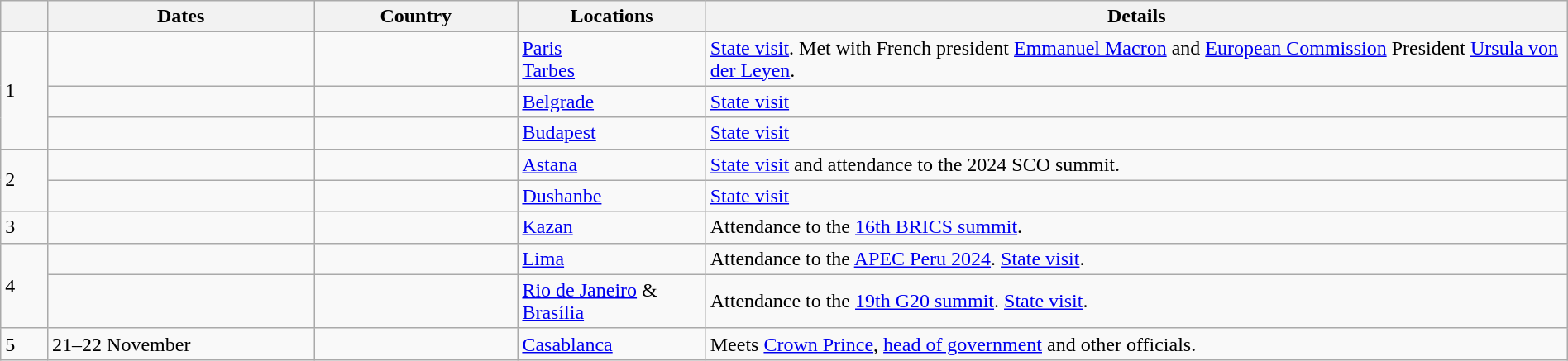<table class="wikitable sortable" style="margin:1em auto 1em auto;">
<tr>
<th style="width: 3%;"></th>
<th style="width: 17%;">Dates</th>
<th style="width: 13%;">Country</th>
<th style="width: 12%;">Locations</th>
<th style="width: 55%;">Details</th>
</tr>
<tr>
<td rowspan="3">1</td>
<td></td>
<td></td>
<td><a href='#'>Paris</a><br><a href='#'>Tarbes</a></td>
<td><a href='#'>State visit</a>. Met with French president <a href='#'>Emmanuel Macron</a> and <a href='#'>European Commission</a> President <a href='#'>Ursula von der Leyen</a>.</td>
</tr>
<tr>
<td></td>
<td></td>
<td><a href='#'>Belgrade</a></td>
<td><a href='#'>State visit</a></td>
</tr>
<tr>
<td></td>
<td></td>
<td><a href='#'>Budapest</a></td>
<td><a href='#'>State visit</a></td>
</tr>
<tr>
<td rowspan="2">2</td>
<td></td>
<td></td>
<td><a href='#'>Astana</a></td>
<td><a href='#'>State visit</a> and attendance to the 2024 SCO summit.</td>
</tr>
<tr>
<td></td>
<td></td>
<td><a href='#'>Dushanbe</a></td>
<td><a href='#'>State visit</a></td>
</tr>
<tr>
<td>3</td>
<td></td>
<td></td>
<td><a href='#'>Kazan</a></td>
<td>Attendance to the <a href='#'>16th BRICS summit</a>.</td>
</tr>
<tr>
<td rowspan="2">4</td>
<td></td>
<td></td>
<td><a href='#'>Lima</a></td>
<td>Attendance to the <a href='#'>APEC Peru 2024</a>. <a href='#'>State visit</a>.</td>
</tr>
<tr>
<td></td>
<td></td>
<td><a href='#'>Rio de Janeiro</a> & <a href='#'>Brasília</a></td>
<td>Attendance to the <a href='#'>19th G20 summit</a>. <a href='#'>State visit</a>.</td>
</tr>
<tr>
<td>5</td>
<td>21–22 November</td>
<td></td>
<td><a href='#'>Casablanca</a></td>
<td>Meets <a href='#'>Crown Prince</a>, <a href='#'>head of government</a> and other officials.</td>
</tr>
</table>
